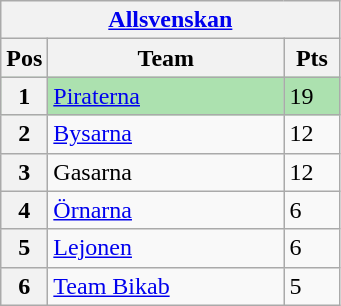<table class="wikitable">
<tr>
<th colspan="3"><a href='#'>Allsvenskan</a></th>
</tr>
<tr>
<th width=20>Pos</th>
<th width=150>Team</th>
<th width=30>Pts</th>
</tr>
<tr style="background:#ACE1AF;">
<th>1</th>
<td><a href='#'>Piraterna</a></td>
<td>19</td>
</tr>
<tr>
<th>2</th>
<td><a href='#'>Bysarna</a></td>
<td>12</td>
</tr>
<tr>
<th>3</th>
<td>Gasarna</td>
<td>12</td>
</tr>
<tr>
<th>4</th>
<td><a href='#'>Örnarna</a></td>
<td>6</td>
</tr>
<tr>
<th>5</th>
<td><a href='#'>Lejonen</a></td>
<td>6</td>
</tr>
<tr>
<th>6</th>
<td><a href='#'>Team Bikab</a></td>
<td>5</td>
</tr>
</table>
